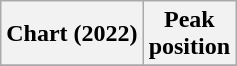<table class="wikitable plainrowheaders" style="text-align:center">
<tr>
<th scope="col">Chart (2022)</th>
<th scope="col">Peak<br>position</th>
</tr>
<tr>
</tr>
</table>
